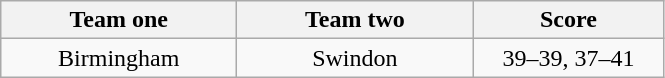<table class="wikitable" style="text-align: center">
<tr>
<th width=150>Team one</th>
<th width=150>Team two</th>
<th width=120>Score</th>
</tr>
<tr>
<td>Birmingham</td>
<td>Swindon</td>
<td>39–39, 37–41</td>
</tr>
</table>
